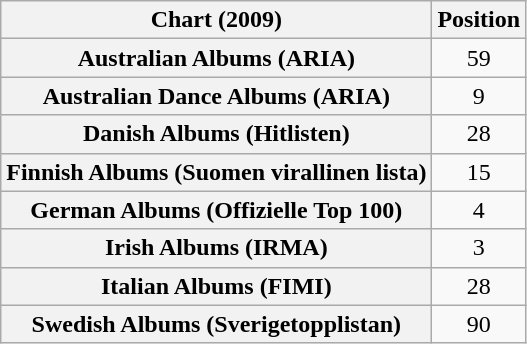<table class="wikitable sortable plainrowheaders" style="text-align:center">
<tr>
<th scope="col">Chart (2009)</th>
<th scope="col">Position</th>
</tr>
<tr>
<th scope="row">Australian Albums (ARIA)</th>
<td>59</td>
</tr>
<tr>
<th scope="row">Australian Dance Albums (ARIA)</th>
<td>9</td>
</tr>
<tr>
<th scope="row">Danish Albums (Hitlisten)</th>
<td>28</td>
</tr>
<tr>
<th scope="row">Finnish Albums (Suomen virallinen lista)</th>
<td>15</td>
</tr>
<tr>
<th scope="row">German Albums (Offizielle Top 100)</th>
<td>4</td>
</tr>
<tr>
<th scope="row">Irish Albums (IRMA)</th>
<td>3</td>
</tr>
<tr>
<th scope="row">Italian Albums (FIMI)</th>
<td>28</td>
</tr>
<tr>
<th scope="row">Swedish Albums (Sverigetopplistan)</th>
<td>90</td>
</tr>
</table>
